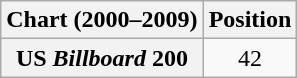<table class="wikitable plainrowheaders">
<tr>
<th scope="col">Chart (2000–2009)</th>
<th scope="col">Position</th>
</tr>
<tr>
<th scope="row">US <em>Billboard</em> 200</th>
<td style="text-align:center;">42</td>
</tr>
</table>
